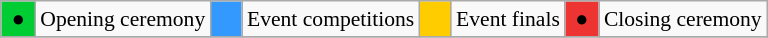<table class="wikitable" style="margin:0.5em auto;font-size:90%;">
<tr>
<td bgcolor="#00cc33"> ● </td>
<td>Opening ceremony</td>
<td bgcolor="#3399ff">    </td>
<td>Event competitions</td>
<td bgcolor="#ffcc00">    </td>
<td>Event finals</td>
<td bgcolor="#ee3333"> ● </td>
<td>Closing ceremony</td>
</tr>
<tr>
</tr>
</table>
